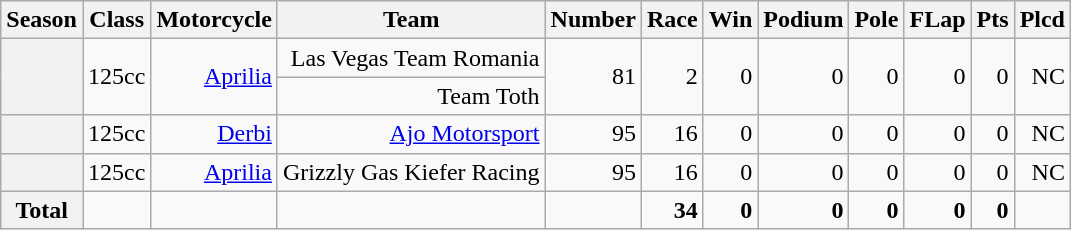<table class="wikitable">
<tr>
<th>Season</th>
<th>Class</th>
<th>Motorcycle</th>
<th>Team</th>
<th>Number</th>
<th>Race</th>
<th>Win</th>
<th>Podium</th>
<th>Pole</th>
<th>FLap</th>
<th>Pts</th>
<th>Plcd</th>
</tr>
<tr align="right">
<th rowspan=2></th>
<td rowspan=2>125cc</td>
<td rowspan=2><a href='#'>Aprilia</a></td>
<td>Las Vegas Team Romania</td>
<td rowspan=2>81</td>
<td rowspan=2>2</td>
<td rowspan=2>0</td>
<td rowspan=2>0</td>
<td rowspan=2>0</td>
<td rowspan=2>0</td>
<td rowspan=2>0</td>
<td rowspan=2>NC</td>
</tr>
<tr align="right">
<td>Team Toth</td>
</tr>
<tr align="right">
<th></th>
<td>125cc</td>
<td><a href='#'>Derbi</a></td>
<td><a href='#'>Ajo Motorsport</a></td>
<td>95</td>
<td>16</td>
<td>0</td>
<td>0</td>
<td>0</td>
<td>0</td>
<td>0</td>
<td>NC</td>
</tr>
<tr align="right">
<th></th>
<td>125cc</td>
<td><a href='#'>Aprilia</a></td>
<td>Grizzly Gas Kiefer Racing</td>
<td>95</td>
<td>16</td>
<td>0</td>
<td>0</td>
<td>0</td>
<td>0</td>
<td>0</td>
<td>NC</td>
</tr>
<tr align="right">
<th>Total</th>
<td></td>
<td></td>
<td></td>
<td></td>
<td><strong>34</strong></td>
<td><strong>0</strong></td>
<td><strong>0</strong></td>
<td><strong>0</strong></td>
<td><strong>0</strong></td>
<td><strong>0</strong></td>
<td></td>
</tr>
</table>
